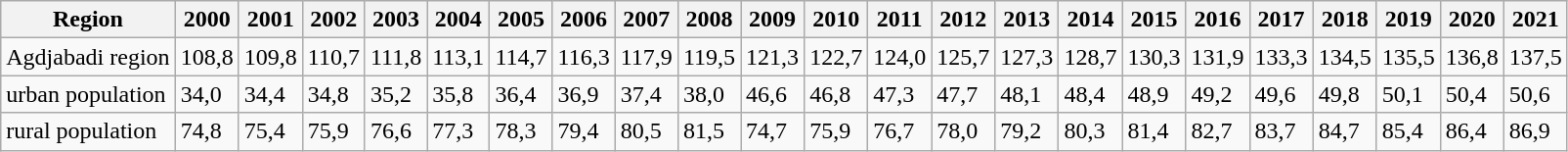<table class="wikitable">
<tr>
<th>Region</th>
<th>2000</th>
<th>2001</th>
<th>2002</th>
<th>2003</th>
<th>2004</th>
<th>2005</th>
<th>2006</th>
<th>2007</th>
<th>2008</th>
<th>2009</th>
<th>2010</th>
<th>2011</th>
<th>2012</th>
<th>2013</th>
<th>2014</th>
<th>2015</th>
<th>2016</th>
<th>2017</th>
<th>2018</th>
<th>2019</th>
<th>2020</th>
<th>2021</th>
</tr>
<tr>
<td>Agdjabadi region</td>
<td>108,8</td>
<td>109,8</td>
<td>110,7</td>
<td>111,8</td>
<td>113,1</td>
<td>114,7</td>
<td>116,3</td>
<td>117,9</td>
<td>119,5</td>
<td>121,3</td>
<td>122,7</td>
<td>124,0</td>
<td>125,7</td>
<td>127,3</td>
<td>128,7</td>
<td>130,3</td>
<td>131,9</td>
<td>133,3</td>
<td>134,5</td>
<td>135,5</td>
<td>136,8</td>
<td>137,5</td>
</tr>
<tr>
<td>urban population</td>
<td>34,0</td>
<td>34,4</td>
<td>34,8</td>
<td>35,2</td>
<td>35,8</td>
<td>36,4</td>
<td>36,9</td>
<td>37,4</td>
<td>38,0</td>
<td>46,6</td>
<td>46,8</td>
<td>47,3</td>
<td>47,7</td>
<td>48,1</td>
<td>48,4</td>
<td>48,9</td>
<td>49,2</td>
<td>49,6</td>
<td>49,8</td>
<td>50,1</td>
<td>50,4</td>
<td>50,6</td>
</tr>
<tr>
<td>rural population</td>
<td>74,8</td>
<td>75,4</td>
<td>75,9</td>
<td>76,6</td>
<td>77,3</td>
<td>78,3</td>
<td>79,4</td>
<td>80,5</td>
<td>81,5</td>
<td>74,7</td>
<td>75,9</td>
<td>76,7</td>
<td>78,0</td>
<td>79,2</td>
<td>80,3</td>
<td>81,4</td>
<td>82,7</td>
<td>83,7</td>
<td>84,7</td>
<td>85,4</td>
<td>86,4</td>
<td>86,9</td>
</tr>
</table>
